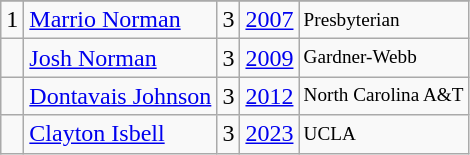<table class="wikitable">
<tr>
</tr>
<tr>
<td>1</td>
<td><a href='#'>Marrio Norman</a></td>
<td>3</td>
<td><a href='#'>2007</a></td>
<td style="font-size:80%;">Presbyterian</td>
</tr>
<tr>
<td></td>
<td><a href='#'>Josh Norman</a></td>
<td>3</td>
<td><a href='#'>2009</a></td>
<td style="font-size:80%;">Gardner-Webb</td>
</tr>
<tr>
<td></td>
<td><a href='#'>Dontavais Johnson</a></td>
<td>3</td>
<td><a href='#'>2012</a></td>
<td style="font-size:80%;">North Carolina A&T</td>
</tr>
<tr>
<td></td>
<td><a href='#'>Clayton Isbell</a></td>
<td>3</td>
<td><a href='#'>2023</a></td>
<td style="font-size:80%;">UCLA</td>
</tr>
</table>
